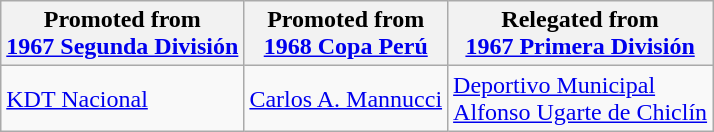<table class="wikitable">
<tr>
<th>Promoted from<br><a href='#'>1967 Segunda División</a></th>
<th>Promoted from<br><a href='#'>1968 Copa Perú</a></th>
<th>Relegated from<br><a href='#'>1967 Primera División</a></th>
</tr>
<tr>
<td> <a href='#'>KDT Nacional</a> </td>
<td> <a href='#'>Carlos A. Mannucci</a> </td>
<td> <a href='#'>Deportivo Municipal</a> <br> <a href='#'>Alfonso Ugarte de Chiclín</a> </td>
</tr>
</table>
